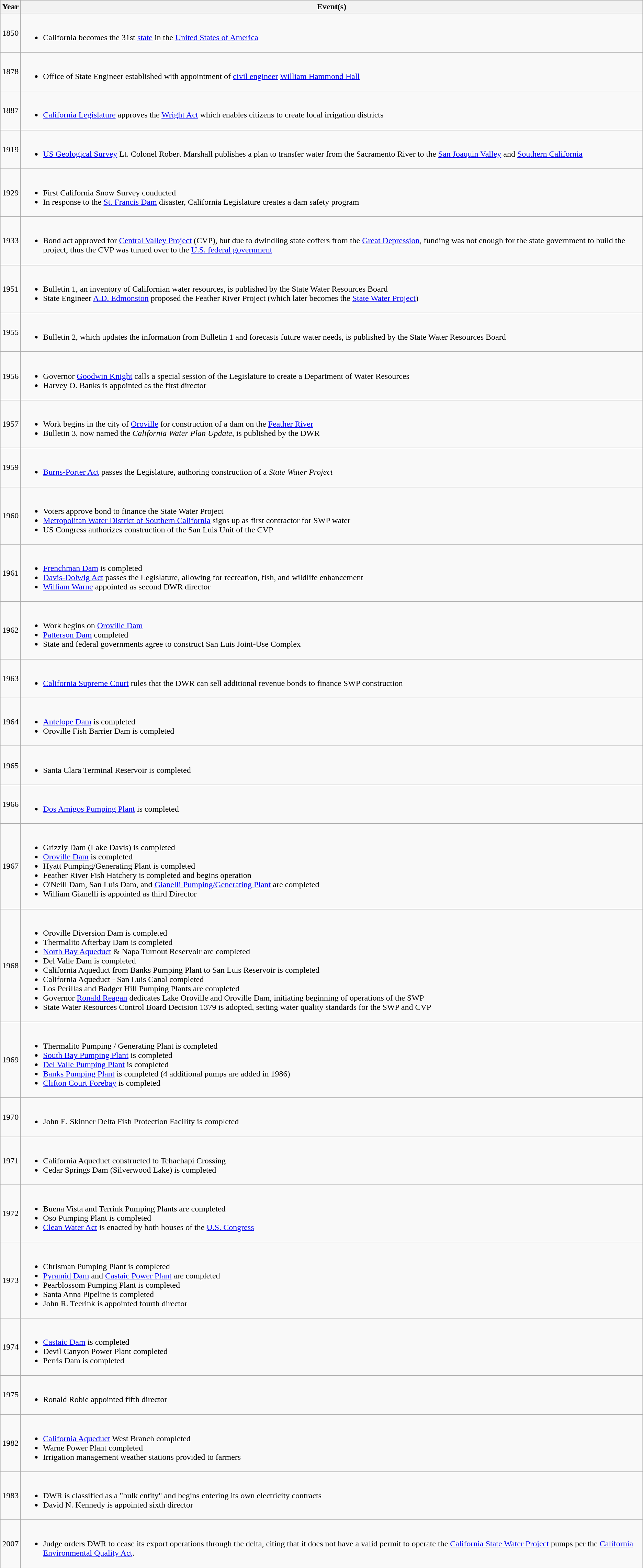<table class="wikitable">
<tr>
<th>Year</th>
<th>Event(s)</th>
</tr>
<tr>
<td>1850</td>
<td><br><ul><li>California becomes the 31st <a href='#'>state</a> in the <a href='#'>United States of America</a></li></ul></td>
</tr>
<tr>
<td>1878</td>
<td><br><ul><li>Office of State Engineer established with appointment of <a href='#'>civil engineer</a> <a href='#'>William Hammond Hall</a></li></ul></td>
</tr>
<tr>
<td>1887</td>
<td><br><ul><li><a href='#'>California Legislature</a> approves the <a href='#'>Wright Act</a> which enables citizens to create local irrigation districts</li></ul></td>
</tr>
<tr>
<td>1919</td>
<td><br><ul><li><a href='#'>US Geological Survey</a> Lt. Colonel Robert Marshall publishes a plan to transfer water from the Sacramento River to the <a href='#'>San Joaquin Valley</a> and <a href='#'>Southern California</a></li></ul></td>
</tr>
<tr>
<td>1929</td>
<td><br><ul><li>First California Snow Survey conducted</li><li>In response to the <a href='#'>St. Francis Dam</a> disaster, California Legislature creates a dam safety program</li></ul></td>
</tr>
<tr>
<td>1933</td>
<td><br><ul><li>Bond act approved for <a href='#'>Central Valley Project</a> (CVP), but due to dwindling state coffers from the <a href='#'>Great Depression</a>, funding was not enough for the state government to build the project, thus the CVP was turned over to the <a href='#'>U.S. federal government</a></li></ul></td>
</tr>
<tr>
<td>1951</td>
<td><br><ul><li>Bulletin 1, an inventory of Californian water resources, is published by the State Water Resources Board</li><li>State Engineer <a href='#'>A.D. Edmonston</a> proposed the Feather River Project (which later becomes the <a href='#'>State Water Project</a>)</li></ul></td>
</tr>
<tr>
<td>1955</td>
<td><br><ul><li>Bulletin 2, which updates the information from Bulletin 1 and forecasts future water needs, is published by the State Water Resources Board</li></ul></td>
</tr>
<tr>
<td>1956</td>
<td><br><ul><li>Governor <a href='#'>Goodwin Knight</a> calls a special session of the Legislature to create a Department of Water Resources</li><li>Harvey O. Banks is appointed as the first director</li></ul></td>
</tr>
<tr>
<td>1957</td>
<td><br><ul><li>Work begins in the city of <a href='#'>Oroville</a> for construction of a dam on the <a href='#'>Feather River</a></li><li>Bulletin 3, now named the <em>California Water Plan Update</em>, is published by the DWR</li></ul></td>
</tr>
<tr>
<td>1959</td>
<td><br><ul><li><a href='#'>Burns-Porter Act</a> passes the Legislature, authoring construction of a <em>State Water Project</em></li></ul></td>
</tr>
<tr>
<td>1960</td>
<td><br><ul><li>Voters approve bond to finance the State Water Project</li><li><a href='#'>Metropolitan Water District of Southern California</a> signs up as first contractor for SWP water</li><li>US Congress authorizes construction of the San Luis Unit of the CVP</li></ul></td>
</tr>
<tr>
<td>1961</td>
<td><br><ul><li><a href='#'>Frenchman Dam</a> is completed</li><li><a href='#'>Davis-Dolwig Act</a> passes the Legislature, allowing for recreation, fish, and wildlife enhancement</li><li><a href='#'>William Warne</a> appointed as second DWR director</li></ul></td>
</tr>
<tr>
<td>1962</td>
<td><br><ul><li>Work begins on <a href='#'>Oroville Dam</a></li><li><a href='#'>Patterson Dam</a> completed</li><li>State and federal governments agree to construct San Luis Joint-Use Complex</li></ul></td>
</tr>
<tr>
<td>1963</td>
<td><br><ul><li><a href='#'>California Supreme Court</a> rules that the DWR can sell additional revenue bonds to finance SWP construction</li></ul></td>
</tr>
<tr>
<td>1964</td>
<td><br><ul><li><a href='#'>Antelope Dam</a> is completed</li><li>Oroville Fish Barrier Dam is completed</li></ul></td>
</tr>
<tr>
<td>1965</td>
<td><br><ul><li>Santa Clara Terminal Reservoir is completed</li></ul></td>
</tr>
<tr>
<td>1966</td>
<td><br><ul><li><a href='#'>Dos Amigos Pumping Plant</a> is completed</li></ul></td>
</tr>
<tr>
<td>1967</td>
<td><br><ul><li>Grizzly Dam (Lake Davis) is completed</li><li><a href='#'>Oroville Dam</a> is completed</li><li>Hyatt Pumping/Generating Plant is completed</li><li>Feather River Fish Hatchery is completed and begins operation</li><li>O'Neill Dam, San Luis Dam, and <a href='#'>Gianelli Pumping/Generating Plant</a> are completed</li><li>William Gianelli is appointed as third Director</li></ul></td>
</tr>
<tr>
<td>1968</td>
<td><br><ul><li>Oroville Diversion Dam is completed</li><li>Thermalito Afterbay Dam is completed</li><li><a href='#'>North Bay Aqueduct</a> & Napa Turnout Reservoir are completed</li><li>Del Valle Dam is completed</li><li>California Aqueduct from Banks Pumping Plant to San Luis Reservoir is completed</li><li>California Aqueduct - San Luis Canal completed</li><li>Los Perillas and Badger Hill Pumping Plants are completed</li><li>Governor <a href='#'>Ronald Reagan</a> dedicates Lake Oroville and Oroville Dam, initiating beginning of operations of the SWP</li><li>State Water Resources Control Board Decision 1379 is adopted, setting water quality standards for the SWP and CVP</li></ul></td>
</tr>
<tr>
<td>1969</td>
<td><br><ul><li>Thermalito Pumping / Generating Plant is completed</li><li><a href='#'>South Bay Pumping Plant</a> is completed</li><li><a href='#'>Del Valle Pumping Plant</a> is completed</li><li><a href='#'>Banks Pumping Plant</a> is completed (4 additional pumps are added in 1986)</li><li><a href='#'>Clifton Court Forebay</a> is completed</li></ul></td>
</tr>
<tr>
<td>1970</td>
<td><br><ul><li>John E. Skinner Delta Fish Protection Facility is completed</li></ul></td>
</tr>
<tr>
<td>1971</td>
<td><br><ul><li>California Aqueduct constructed to Tehachapi Crossing</li><li>Cedar Springs Dam (Silverwood Lake) is completed</li></ul></td>
</tr>
<tr>
<td>1972</td>
<td><br><ul><li>Buena Vista and Terrink Pumping Plants are completed</li><li>Oso Pumping Plant is completed</li><li><a href='#'>Clean Water Act</a> is enacted by both houses of the <a href='#'>U.S. Congress</a></li></ul></td>
</tr>
<tr>
<td>1973</td>
<td><br><ul><li>Chrisman Pumping Plant is completed</li><li><a href='#'>Pyramid Dam</a> and <a href='#'>Castaic Power Plant</a> are completed</li><li>Pearblossom Pumping Plant is completed</li><li>Santa Anna Pipeline is completed</li><li>John R. Teerink is appointed fourth director</li></ul></td>
</tr>
<tr>
<td>1974</td>
<td><br><ul><li><a href='#'>Castaic Dam</a> is completed</li><li>Devil Canyon Power Plant completed</li><li>Perris Dam is completed</li></ul></td>
</tr>
<tr>
<td>1975</td>
<td><br><ul><li>Ronald Robie appointed fifth director</li></ul></td>
</tr>
<tr>
<td>1982</td>
<td><br><ul><li><a href='#'>California Aqueduct</a> West Branch completed</li><li>Warne Power Plant completed</li><li>Irrigation management weather stations provided to farmers</li></ul></td>
</tr>
<tr>
<td>1983</td>
<td><br><ul><li>DWR is classified as a "bulk entity" and begins entering its own electricity contracts</li><li>David N. Kennedy is appointed sixth director</li></ul></td>
</tr>
<tr>
<td>2007</td>
<td><br><ul><li>Judge orders DWR to cease its export operations through the delta, citing that it does not have a valid permit to operate the <a href='#'>California State Water Project</a> pumps per the <a href='#'>California Environmental Quality Act</a>.</li></ul></td>
</tr>
</table>
